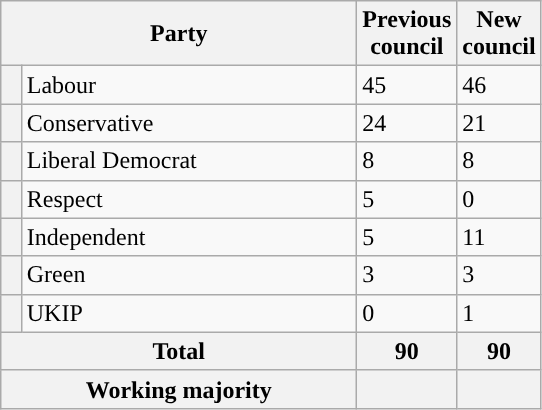<table class="wikitable">
<tr>
<th valign=centre colspan="2" style="width: 230px">Party</th>
<th valign=top style="width: 30px">Previous council</th>
<th valign=top style="width: 30px">New council</th>
</tr>
<tr>
<th style="background-color: "></th>
<td>Labour</td>
<td>45</td>
<td>46</td>
</tr>
<tr>
<th style="background-color: "></th>
<td>Conservative</td>
<td>24</td>
<td>21</td>
</tr>
<tr>
<th style="background-color: "></th>
<td>Liberal Democrat</td>
<td>8</td>
<td>8</td>
</tr>
<tr>
<th style="background-color: "></th>
<td>Respect</td>
<td>5</td>
<td>0</td>
</tr>
<tr>
<th style="background-color: "></th>
<td>Independent</td>
<td>5</td>
<td>11</td>
</tr>
<tr>
<th style="background-color: "></th>
<td>Green</td>
<td>3</td>
<td>3</td>
</tr>
<tr>
<th style="background-color: "></th>
<td>UKIP</td>
<td>0</td>
<td>1</td>
</tr>
<tr>
<th colspan=2>Total</th>
<th style="text-align: center">90</th>
<th colspan=3>90</th>
</tr>
<tr>
<th colspan=2>Working majority</th>
<th></th>
<th></th>
</tr>
</table>
